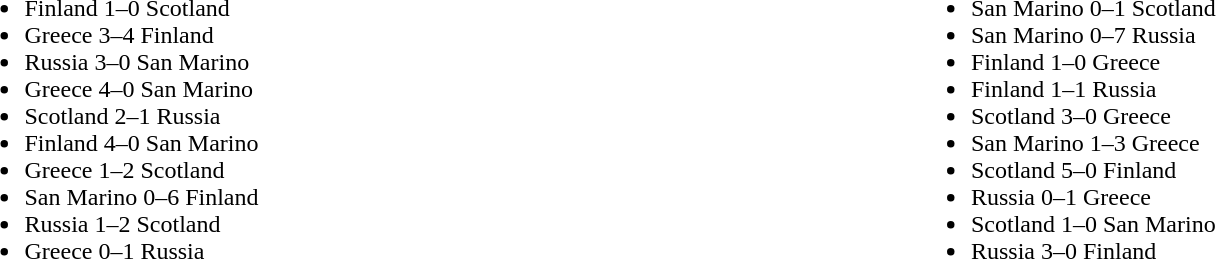<table width=100%>
<tr>
<td valign="middle" align=left width=50%><br><ul><li>Finland 1–0 Scotland</li><li>Greece 3–4 Finland</li><li>Russia 3–0 San Marino</li><li>Greece 4–0 San Marino</li><li>Scotland 2–1 Russia</li><li>Finland 4–0 San Marino</li><li>Greece 1–2 Scotland</li><li>San Marino 0–6 Finland</li><li>Russia 1–2 Scotland</li><li>Greece 0–1 Russia</li></ul></td>
<td valign="middle" align=left width=50%><br><ul><li>San Marino 0–1 Scotland</li><li>San Marino 0–7 Russia</li><li>Finland 1–0 Greece</li><li>Finland 1–1 Russia</li><li>Scotland 3–0 Greece</li><li>San Marino 1–3 Greece</li><li>Scotland 5–0 Finland</li><li>Russia 0–1 Greece</li><li>Scotland 1–0 San Marino</li><li>Russia 3–0 Finland</li></ul></td>
</tr>
</table>
